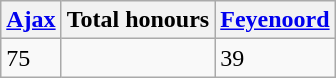<table class="wikitable">
<tr>
<th><a href='#'>Ajax</a></th>
<th>Total honours</th>
<th><a href='#'>Feyenoord</a></th>
</tr>
<tr>
<td>75</td>
<td></td>
<td>39</td>
</tr>
</table>
